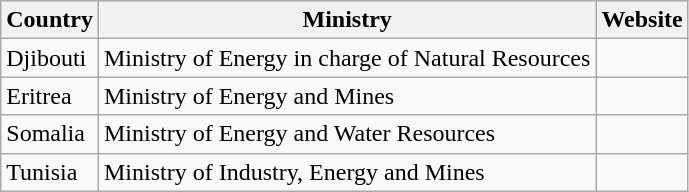<table class="wikitable">
<tr>
<th>Country</th>
<th>Ministry</th>
<th>Website</th>
</tr>
<tr>
<td>Djibouti</td>
<td>Ministry of Energy in charge of Natural Resources</td>
<td></td>
</tr>
<tr>
<td>Eritrea</td>
<td>Ministry of Energy and Mines</td>
<td></td>
</tr>
<tr>
<td>Somalia</td>
<td>Ministry of Energy and Water Resources</td>
<td></td>
</tr>
<tr>
<td>Tunisia</td>
<td>Ministry of Industry, Energy and Mines</td>
<td></td>
</tr>
</table>
